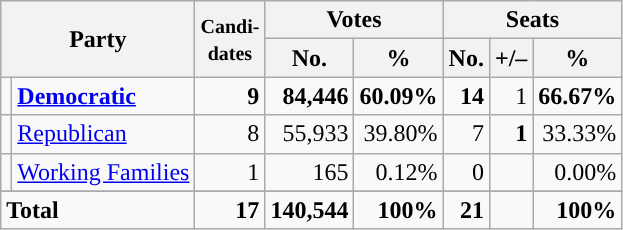<table class="wikitable" style="font-size:100%; text-align:right;">
<tr>
<th colspan=2 rowspan=2>Party</th>
<th rowspan=2><small>Candi-<br>dates</small></th>
<th colspan=2>Votes</th>
<th colspan=3>Seats</th>
</tr>
<tr>
<th>No.</th>
<th>%</th>
<th>No.</th>
<th>+/–</th>
<th>%</th>
</tr>
<tr>
<td style="background:"></td>
<td align=left><strong><a href='#'>Democratic</a></strong></td>
<td><strong>9</strong></td>
<td><strong>84,446</strong></td>
<td><strong>60.09%</strong></td>
<td><strong>14</strong></td>
<td>1</td>
<td><strong>66.67%</strong></td>
</tr>
<tr>
<td style="background:"></td>
<td align=left><a href='#'>Republican</a></td>
<td>8</td>
<td>55,933</td>
<td>39.80%</td>
<td>7</td>
<td><strong>1</strong></td>
<td>33.33%</td>
</tr>
<tr>
<td style="background:"></td>
<td align=left><a href='#'>Working Families</a></td>
<td>1</td>
<td>165</td>
<td>0.12%</td>
<td>0</td>
<td></td>
<td>0.00%</td>
</tr>
<tr>
</tr>
<tr style="font-weight:bold">
<td colspan=2 align=left>Total</td>
<td>17</td>
<td>140,544</td>
<td>100%</td>
<td>21</td>
<td></td>
<td>100%</td>
</tr>
</table>
